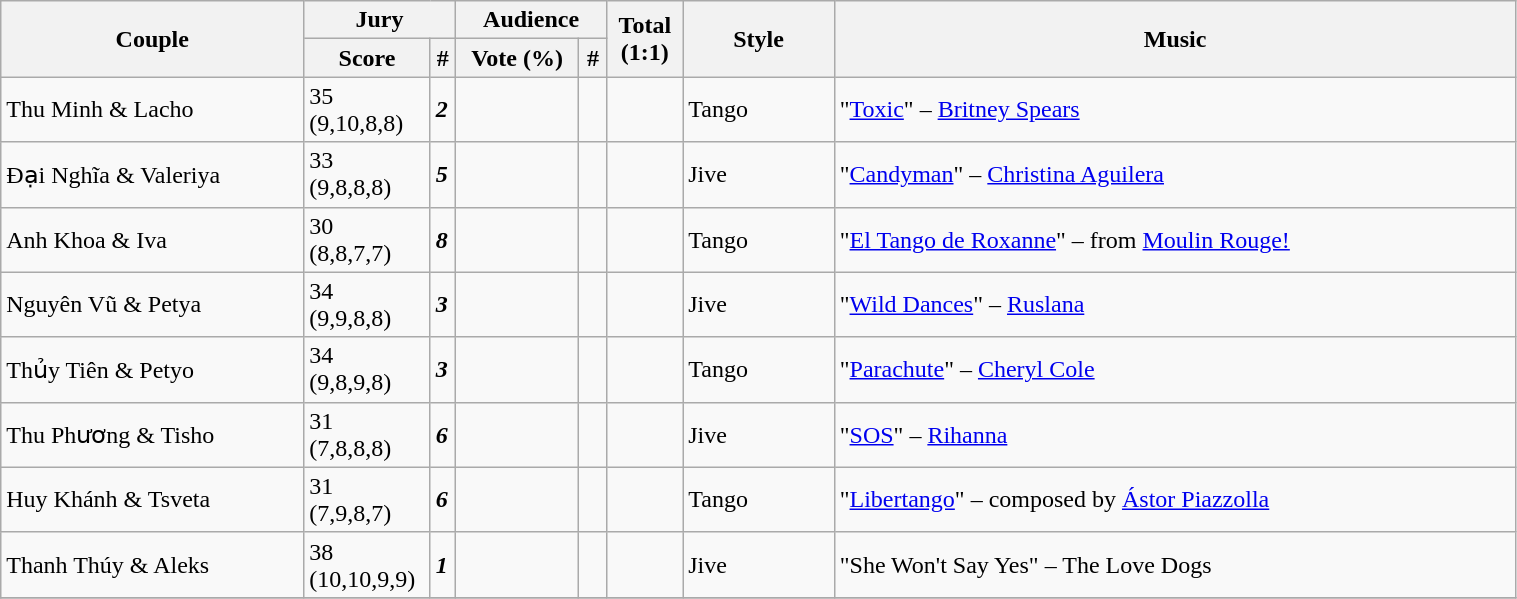<table class="wikitable" style="width:80%;">
<tr>
<th rowspan=2 style="width:20%;">Couple</th>
<th colspan=2 style="width:10%;">Jury</th>
<th colspan=2 style="width:10%;">Audience</th>
<th rowspan=2 style="width:5%;">Total<br> (1:1)</th>
<th rowspan=2 style="width:10%;">Style</th>
<th rowspan=2 style="width:45%;">Music</th>
</tr>
<tr>
<th>Score</th>
<th>#</th>
<th>Vote (%)</th>
<th>#</th>
</tr>
<tr>
<td>Thu Minh & Lacho</td>
<td>35<br> (9,10,8,8)</td>
<td><strong><em>2</em></strong></td>
<td></td>
<td></td>
<td><strong><em></em></strong></td>
<td>Tango</td>
<td>"<a href='#'>Toxic</a>" – <a href='#'>Britney Spears</a></td>
</tr>
<tr>
<td>Đại Nghĩa & Valeriya</td>
<td>33<br> (9,8,8,8)</td>
<td><strong><em>5</em></strong></td>
<td></td>
<td></td>
<td><strong><em></em></strong></td>
<td>Jive</td>
<td>"<a href='#'>Candyman</a>" – <a href='#'>Christina Aguilera</a></td>
</tr>
<tr>
<td>Anh Khoa & Iva</td>
<td>30<br> (8,8,7,7)</td>
<td><strong><em>8</em></strong></td>
<td></td>
<td></td>
<td><strong><em></em></strong></td>
<td>Tango</td>
<td>"<a href='#'>El Tango de Roxanne</a>" – from <a href='#'>Moulin Rouge!</a></td>
</tr>
<tr>
<td>Nguyên Vũ & Petya</td>
<td>34<br> (9,9,8,8)</td>
<td><strong><em>3</em></strong></td>
<td></td>
<td></td>
<td><strong><em></em></strong></td>
<td>Jive</td>
<td>"<a href='#'>Wild Dances</a>" – <a href='#'>Ruslana</a></td>
</tr>
<tr>
<td>Thủy Tiên & Petyo</td>
<td>34<br> (9,8,9,8)</td>
<td><strong><em>3</em></strong></td>
<td></td>
<td></td>
<td><strong><em></em></strong></td>
<td>Tango</td>
<td>"<a href='#'>Parachute</a>" – <a href='#'>Cheryl Cole</a></td>
</tr>
<tr>
<td>Thu Phương & Tisho</td>
<td>31<br> (7,8,8,8)</td>
<td><strong><em>6</em></strong></td>
<td></td>
<td></td>
<td><strong><em></em></strong></td>
<td>Jive</td>
<td>"<a href='#'>SOS</a>" – <a href='#'>Rihanna</a></td>
</tr>
<tr>
<td>Huy Khánh & Tsveta</td>
<td>31<br> (7,9,8,7)</td>
<td><strong><em>6</em></strong></td>
<td></td>
<td></td>
<td><strong><em></em></strong></td>
<td>Tango</td>
<td>"<a href='#'>Libertango</a>" – composed by <a href='#'>Ástor Piazzolla</a></td>
</tr>
<tr>
<td>Thanh Thúy & Aleks</td>
<td>38<br> (10,10,9,9)</td>
<td><strong><em>1</em></strong></td>
<td></td>
<td></td>
<td><strong><em></em></strong></td>
<td>Jive</td>
<td>"She Won't Say Yes" – The Love Dogs</td>
</tr>
<tr>
</tr>
</table>
